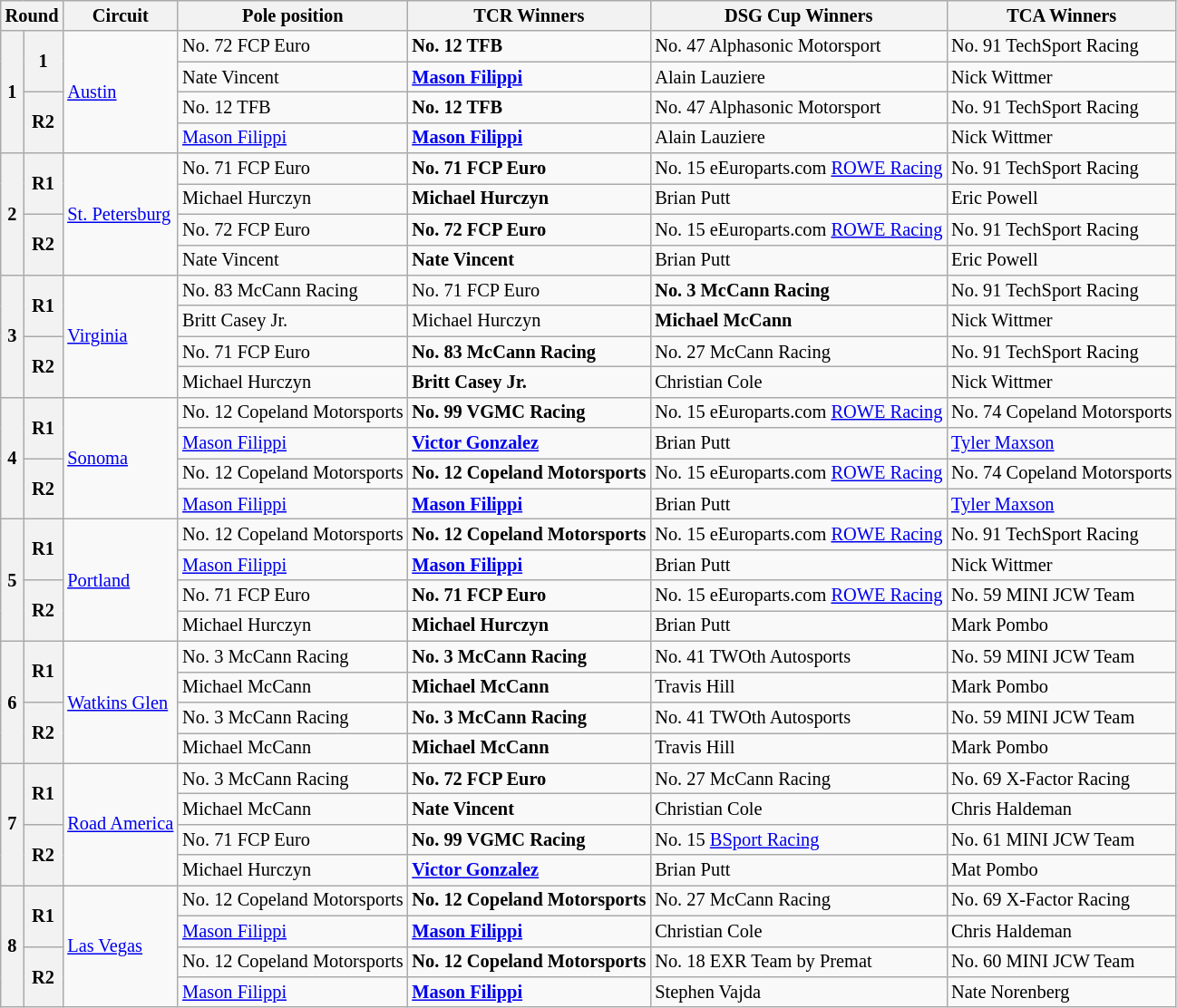<table class="wikitable" style="font-size:85%;">
<tr>
<th colspan=2>Round</th>
<th>Circuit</th>
<th>Pole position</th>
<th>TCR Winners</th>
<th>DSG Cup Winners</th>
<th>TCA Winners</th>
</tr>
<tr>
<th rowspan=4>1</th>
<th rowspan=2>1</th>
<td rowspan=4> <a href='#'>Austin</a></td>
<td> No. 72 FCP Euro</td>
<td><strong> No. 12 TFB</strong></td>
<td> No. 47 Alphasonic Motorsport</td>
<td> No. 91 TechSport Racing</td>
</tr>
<tr>
<td> Nate Vincent</td>
<td><strong> <a href='#'>Mason Filippi</a></strong></td>
<td> Alain Lauziere</td>
<td> Nick Wittmer</td>
</tr>
<tr>
<th rowspan=2>R2</th>
<td> No. 12 TFB</td>
<td><strong> No. 12 TFB</strong></td>
<td> No. 47 Alphasonic Motorsport</td>
<td> No. 91 TechSport Racing</td>
</tr>
<tr>
<td> <a href='#'>Mason Filippi</a></td>
<td><strong> <a href='#'>Mason Filippi</a></strong></td>
<td> Alain Lauziere</td>
<td> Nick Wittmer</td>
</tr>
<tr>
<th rowspan=4>2</th>
<th rowspan=2>R1</th>
<td rowspan=4> <a href='#'>St. Petersburg</a></td>
<td> No. 71 FCP Euro</td>
<td><strong> No. 71 FCP Euro</strong></td>
<td> No. 15 eEuroparts.com <a href='#'>ROWE Racing</a></td>
<td> No. 91 TechSport Racing</td>
</tr>
<tr>
<td> Michael Hurczyn</td>
<td><strong> Michael Hurczyn</strong></td>
<td> Brian Putt</td>
<td> Eric Powell</td>
</tr>
<tr>
<th rowspan=2>R2</th>
<td> No. 72 FCP Euro</td>
<td><strong> No. 72 FCP Euro</strong></td>
<td> No. 15 eEuroparts.com <a href='#'>ROWE Racing</a></td>
<td> No. 91 TechSport Racing</td>
</tr>
<tr>
<td> Nate Vincent</td>
<td><strong> Nate Vincent</strong></td>
<td> Brian Putt</td>
<td> Eric Powell</td>
</tr>
<tr>
<th rowspan=4>3</th>
<th rowspan=2>R1</th>
<td rowspan=4> <a href='#'>Virginia</a></td>
<td> No. 83 McCann Racing</td>
<td> No. 71 FCP Euro</td>
<td><strong> No. 3 McCann Racing</strong></td>
<td> No. 91 TechSport Racing</td>
</tr>
<tr>
<td> Britt Casey Jr.</td>
<td> Michael Hurczyn</td>
<td><strong> Michael McCann</strong></td>
<td> Nick Wittmer</td>
</tr>
<tr>
<th rowspan=2>R2</th>
<td> No. 71 FCP Euro</td>
<td><strong> No. 83 McCann Racing</strong></td>
<td> No. 27 McCann Racing</td>
<td> No. 91 TechSport Racing</td>
</tr>
<tr>
<td> Michael Hurczyn</td>
<td><strong> Britt Casey Jr.</strong></td>
<td> Christian Cole</td>
<td> Nick Wittmer</td>
</tr>
<tr>
<th rowspan=4>4</th>
<th rowspan=2>R1</th>
<td rowspan=4> <a href='#'>Sonoma</a></td>
<td> No. 12 Copeland Motorsports</td>
<td><strong> No. 99 VGMC Racing</strong></td>
<td> No. 15 eEuroparts.com <a href='#'>ROWE Racing</a></td>
<td> No. 74 Copeland Motorsports</td>
</tr>
<tr>
<td> <a href='#'>Mason Filippi</a></td>
<td><strong> <a href='#'>Victor Gonzalez</a></strong></td>
<td> Brian Putt</td>
<td> <a href='#'>Tyler Maxson</a></td>
</tr>
<tr>
<th rowspan=2>R2</th>
<td> No. 12 Copeland Motorsports</td>
<td><strong> No. 12 Copeland Motorsports</strong></td>
<td> No. 15 eEuroparts.com <a href='#'>ROWE Racing</a></td>
<td> No. 74 Copeland Motorsports</td>
</tr>
<tr>
<td> <a href='#'>Mason Filippi</a></td>
<td><strong> <a href='#'>Mason Filippi</a></strong></td>
<td> Brian Putt</td>
<td> <a href='#'>Tyler Maxson</a></td>
</tr>
<tr>
<th rowspan=4>5</th>
<th rowspan=2>R1</th>
<td rowspan=4> <a href='#'>Portland</a></td>
<td> No. 12 Copeland Motorsports</td>
<td><strong> No. 12 Copeland Motorsports</strong></td>
<td> No. 15 eEuroparts.com <a href='#'>ROWE Racing</a></td>
<td> No. 91 TechSport Racing</td>
</tr>
<tr>
<td> <a href='#'>Mason Filippi</a></td>
<td><strong> <a href='#'>Mason Filippi</a></strong></td>
<td> Brian Putt</td>
<td> Nick Wittmer</td>
</tr>
<tr>
<th rowspan=2>R2</th>
<td> No. 71 FCP Euro</td>
<td><strong> No. 71 FCP Euro</strong></td>
<td> No. 15 eEuroparts.com <a href='#'>ROWE Racing</a></td>
<td> No. 59 MINI JCW Team</td>
</tr>
<tr>
<td> Michael Hurczyn</td>
<td><strong> Michael Hurczyn</strong></td>
<td> Brian Putt</td>
<td> Mark Pombo</td>
</tr>
<tr>
<th rowspan=4>6</th>
<th rowspan=2>R1</th>
<td rowspan=4> <a href='#'>Watkins Glen</a></td>
<td> No. 3 McCann Racing</td>
<td><strong> No. 3 McCann Racing</strong></td>
<td> No. 41 TWOth Autosports</td>
<td> No. 59 MINI JCW Team</td>
</tr>
<tr>
<td> Michael McCann</td>
<td><strong> Michael McCann</strong></td>
<td> Travis Hill</td>
<td> Mark Pombo</td>
</tr>
<tr>
<th rowspan=2>R2</th>
<td> No. 3 McCann Racing</td>
<td><strong> No. 3 McCann Racing</strong></td>
<td> No. 41 TWOth Autosports</td>
<td> No. 59 MINI JCW Team</td>
</tr>
<tr>
<td> Michael McCann</td>
<td><strong> Michael McCann</strong></td>
<td> Travis Hill</td>
<td> Mark Pombo</td>
</tr>
<tr>
<th rowspan=4>7</th>
<th rowspan=2>R1</th>
<td rowspan=4> <a href='#'>Road America</a></td>
<td> No. 3 McCann Racing</td>
<td><strong> No. 72 FCP Euro</strong></td>
<td> No. 27 McCann Racing</td>
<td> No. 69 X-Factor Racing</td>
</tr>
<tr>
<td> Michael McCann</td>
<td><strong> Nate Vincent</strong></td>
<td> Christian Cole</td>
<td> Chris Haldeman</td>
</tr>
<tr>
<th rowspan=2>R2</th>
<td> No. 71 FCP Euro</td>
<td><strong> No. 99 VGMC Racing</strong></td>
<td> No. 15 <a href='#'>BSport Racing</a></td>
<td> No. 61 MINI JCW Team</td>
</tr>
<tr>
<td> Michael Hurczyn</td>
<td><strong> <a href='#'>Victor Gonzalez</a></strong></td>
<td> Brian Putt</td>
<td> Mat Pombo</td>
</tr>
<tr>
<th rowspan=4>8</th>
<th rowspan=2>R1</th>
<td rowspan=4> <a href='#'>Las Vegas</a></td>
<td> No. 12 Copeland Motorsports</td>
<td><strong> No. 12 Copeland Motorsports</strong></td>
<td> No. 27 McCann Racing</td>
<td> No. 69 X-Factor Racing</td>
</tr>
<tr>
<td> <a href='#'>Mason Filippi</a></td>
<td><strong> <a href='#'>Mason Filippi</a></strong></td>
<td> Christian Cole</td>
<td> Chris Haldeman</td>
</tr>
<tr>
<th rowspan=2>R2</th>
<td> No. 12 Copeland Motorsports</td>
<td><strong> No. 12 Copeland Motorsports</strong></td>
<td> No. 18 EXR Team by Premat</td>
<td> No. 60 MINI JCW Team</td>
</tr>
<tr>
<td> <a href='#'>Mason Filippi</a></td>
<td><strong> <a href='#'>Mason Filippi</a></strong></td>
<td> Stephen Vajda</td>
<td> Nate Norenberg</td>
</tr>
</table>
